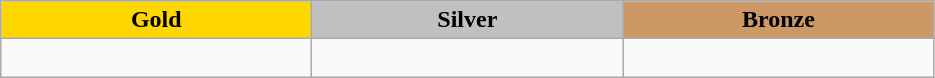<table class="wikitable" style="text-align:left">
<tr align="center">
<td width=200 bgcolor=gold><strong>Gold</strong></td>
<td width=200 bgcolor=silver><strong>Silver</strong></td>
<td width=200 bgcolor=CC9966><strong>Bronze</strong></td>
</tr>
<tr>
<td></td>
<td></td>
<td><br></td>
</tr>
</table>
